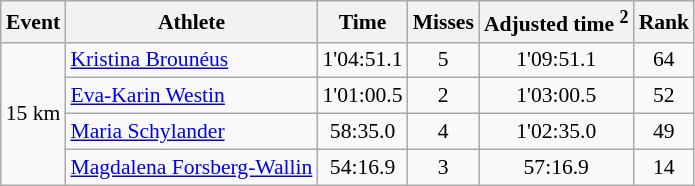<table class="wikitable" style="font-size:90%">
<tr>
<th>Event</th>
<th>Athlete</th>
<th>Time</th>
<th>Misses</th>
<th>Adjusted time <sup>2</sup></th>
<th>Rank</th>
</tr>
<tr>
<td rowspan="4">15 km</td>
<td><a href='#'>Kristina Brounéus</a></td>
<td align="center">1'04:51.1</td>
<td align="center">5</td>
<td align="center">1'09:51.1</td>
<td align="center">64</td>
</tr>
<tr>
<td><a href='#'>Eva-Karin Westin</a></td>
<td align="center">1'01:00.5</td>
<td align="center">2</td>
<td align="center">1'03:00.5</td>
<td align="center">52</td>
</tr>
<tr>
<td><a href='#'>Maria Schylander</a></td>
<td align="center">58:35.0</td>
<td align="center">4</td>
<td align="center">1'02:35.0</td>
<td align="center">49</td>
</tr>
<tr>
<td><a href='#'>Magdalena Forsberg-Wallin</a></td>
<td align="center">54:16.9</td>
<td align="center">3</td>
<td align="center">57:16.9</td>
<td align="center">14</td>
</tr>
</table>
